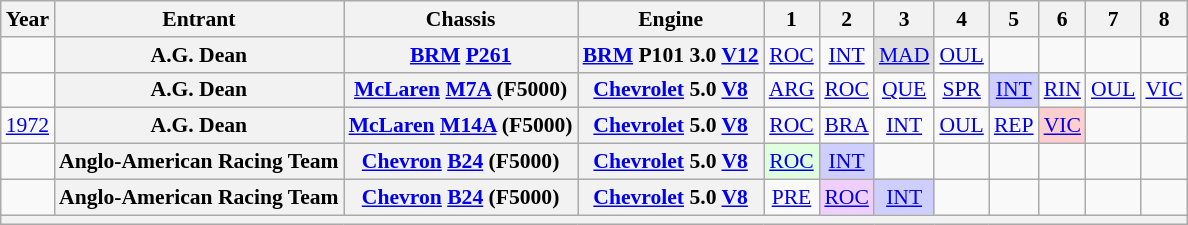<table class="wikitable" style="text-align:center; font-size:90%">
<tr>
<th>Year</th>
<th>Entrant</th>
<th>Chassis</th>
<th>Engine</th>
<th>1</th>
<th>2</th>
<th>3</th>
<th>4</th>
<th>5</th>
<th>6</th>
<th>7</th>
<th>8</th>
</tr>
<tr>
<td></td>
<th>A.G. Dean</th>
<th><a href='#'>BRM</a> <a href='#'>P261</a></th>
<th><a href='#'>BRM</a> P101 3.0 <a href='#'>V12</a></th>
<td><a href='#'>ROC</a></td>
<td><a href='#'>INT</a></td>
<td style="background:#DFDFDF;"><a href='#'>MAD</a><br></td>
<td><a href='#'>OUL</a></td>
<td></td>
<td></td>
<td></td>
<td></td>
</tr>
<tr>
<td></td>
<th>A.G. Dean</th>
<th><a href='#'>McLaren</a> <a href='#'>M7A</a> (F5000)</th>
<th><a href='#'>Chevrolet</a> 5.0 <a href='#'>V8</a></th>
<td><a href='#'>ARG</a></td>
<td><a href='#'>ROC</a></td>
<td><a href='#'>QUE</a></td>
<td><a href='#'>SPR</a></td>
<td style="background:#CFCFFF;"><a href='#'>INT</a><br></td>
<td><a href='#'>RIN</a></td>
<td><a href='#'>OUL</a></td>
<td><a href='#'>VIC</a></td>
</tr>
<tr>
<td><a href='#'>1972</a></td>
<th>A.G. Dean</th>
<th><a href='#'>McLaren</a> <a href='#'>M14A</a> (F5000)</th>
<th><a href='#'>Chevrolet</a> 5.0 <a href='#'>V8</a></th>
<td><a href='#'>ROC</a></td>
<td><a href='#'>BRA</a></td>
<td><a href='#'>INT</a></td>
<td><a href='#'>OUL</a></td>
<td><a href='#'>REP</a></td>
<td style="background:#FFCFCF;"><a href='#'>VIC</a><br></td>
<td></td>
<td></td>
</tr>
<tr>
<td></td>
<th>Anglo-American Racing Team</th>
<th><a href='#'>Chevron</a> <a href='#'>B24</a> (F5000)</th>
<th><a href='#'>Chevrolet</a> 5.0 <a href='#'>V8</a></th>
<td style="background:#DFFFDF;"><a href='#'>ROC</a><br></td>
<td style="background:#CFCFFF;"><a href='#'>INT</a><br></td>
<td></td>
<td></td>
<td></td>
<td></td>
<td></td>
<td></td>
</tr>
<tr>
<td></td>
<th>Anglo-American Racing Team</th>
<th><a href='#'>Chevron</a> <a href='#'>B24</a> (F5000)</th>
<th><a href='#'>Chevrolet</a> 5.0 <a href='#'>V8</a></th>
<td><a href='#'>PRE</a></td>
<td style="background:#EFCFFF;"><a href='#'>ROC</a><br></td>
<td style="background:#CFCFFF;"><a href='#'>INT</a><br></td>
<td></td>
<td></td>
<td></td>
<td></td>
<td></td>
</tr>
<tr>
<th colspan=12></th>
</tr>
</table>
